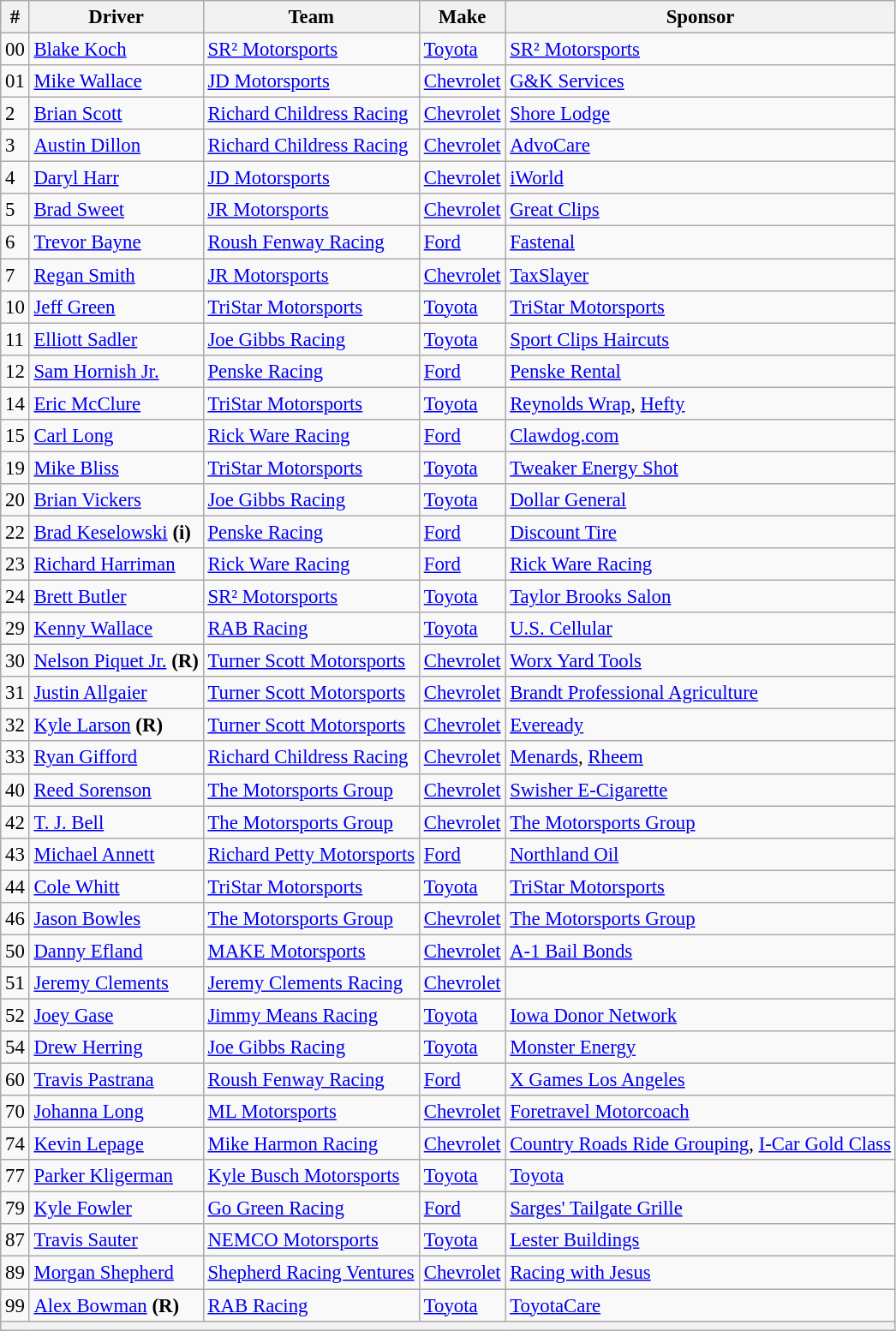<table class="wikitable" style="font-size:95%">
<tr>
<th>#</th>
<th>Driver</th>
<th>Team</th>
<th>Make</th>
<th>Sponsor</th>
</tr>
<tr>
<td>00</td>
<td><a href='#'>Blake Koch</a></td>
<td><a href='#'>SR² Motorsports</a></td>
<td><a href='#'>Toyota</a></td>
<td><a href='#'>SR² Motorsports</a></td>
</tr>
<tr>
<td>01</td>
<td><a href='#'>Mike Wallace</a></td>
<td><a href='#'>JD Motorsports</a></td>
<td><a href='#'>Chevrolet</a></td>
<td><a href='#'>G&K Services</a></td>
</tr>
<tr>
<td>2</td>
<td><a href='#'>Brian Scott</a></td>
<td><a href='#'>Richard Childress Racing</a></td>
<td><a href='#'>Chevrolet</a></td>
<td><a href='#'>Shore Lodge</a></td>
</tr>
<tr>
<td>3</td>
<td><a href='#'>Austin Dillon</a></td>
<td><a href='#'>Richard Childress Racing</a></td>
<td><a href='#'>Chevrolet</a></td>
<td><a href='#'>AdvoCare</a></td>
</tr>
<tr>
<td>4</td>
<td><a href='#'>Daryl Harr</a></td>
<td><a href='#'>JD Motorsports</a></td>
<td><a href='#'>Chevrolet</a></td>
<td><a href='#'>iWorld</a></td>
</tr>
<tr>
<td>5</td>
<td><a href='#'>Brad Sweet</a></td>
<td><a href='#'>JR Motorsports</a></td>
<td><a href='#'>Chevrolet</a></td>
<td><a href='#'>Great Clips</a></td>
</tr>
<tr>
<td>6</td>
<td><a href='#'>Trevor Bayne</a></td>
<td><a href='#'>Roush Fenway Racing</a></td>
<td><a href='#'>Ford</a></td>
<td><a href='#'>Fastenal</a></td>
</tr>
<tr>
<td>7</td>
<td><a href='#'>Regan Smith</a></td>
<td><a href='#'>JR Motorsports</a></td>
<td><a href='#'>Chevrolet</a></td>
<td><a href='#'>TaxSlayer</a></td>
</tr>
<tr>
<td>10</td>
<td><a href='#'>Jeff Green</a></td>
<td><a href='#'>TriStar Motorsports</a></td>
<td><a href='#'>Toyota</a></td>
<td><a href='#'>TriStar Motorsports</a></td>
</tr>
<tr>
<td>11</td>
<td><a href='#'>Elliott Sadler</a></td>
<td><a href='#'>Joe Gibbs Racing</a></td>
<td><a href='#'>Toyota</a></td>
<td><a href='#'>Sport Clips Haircuts</a></td>
</tr>
<tr>
<td>12</td>
<td><a href='#'>Sam Hornish Jr.</a></td>
<td><a href='#'>Penske Racing</a></td>
<td><a href='#'>Ford</a></td>
<td><a href='#'>Penske Rental</a></td>
</tr>
<tr>
<td>14</td>
<td><a href='#'>Eric McClure</a></td>
<td><a href='#'>TriStar Motorsports</a></td>
<td><a href='#'>Toyota</a></td>
<td><a href='#'>Reynolds Wrap</a>, <a href='#'>Hefty</a></td>
</tr>
<tr>
<td>15</td>
<td><a href='#'>Carl Long</a></td>
<td><a href='#'>Rick Ware Racing</a></td>
<td><a href='#'>Ford</a></td>
<td><a href='#'>Clawdog.com</a></td>
</tr>
<tr>
<td>19</td>
<td><a href='#'>Mike Bliss</a></td>
<td><a href='#'>TriStar Motorsports</a></td>
<td><a href='#'>Toyota</a></td>
<td><a href='#'>Tweaker Energy Shot</a></td>
</tr>
<tr>
<td>20</td>
<td><a href='#'>Brian Vickers</a></td>
<td><a href='#'>Joe Gibbs Racing</a></td>
<td><a href='#'>Toyota</a></td>
<td><a href='#'>Dollar General</a></td>
</tr>
<tr>
<td>22</td>
<td><a href='#'>Brad Keselowski</a> <strong>(i)</strong></td>
<td><a href='#'>Penske Racing</a></td>
<td><a href='#'>Ford</a></td>
<td><a href='#'>Discount Tire</a></td>
</tr>
<tr>
<td>23</td>
<td><a href='#'>Richard Harriman</a></td>
<td><a href='#'>Rick Ware Racing</a></td>
<td><a href='#'>Ford</a></td>
<td><a href='#'>Rick Ware Racing</a></td>
</tr>
<tr>
<td>24</td>
<td><a href='#'>Brett Butler</a></td>
<td><a href='#'>SR² Motorsports</a></td>
<td><a href='#'>Toyota</a></td>
<td><a href='#'>Taylor Brooks Salon</a></td>
</tr>
<tr>
<td>29</td>
<td><a href='#'>Kenny Wallace</a></td>
<td><a href='#'>RAB Racing</a></td>
<td><a href='#'>Toyota</a></td>
<td><a href='#'>U.S. Cellular</a></td>
</tr>
<tr>
<td>30</td>
<td><a href='#'>Nelson Piquet Jr.</a> <strong>(R)</strong></td>
<td><a href='#'>Turner Scott Motorsports</a></td>
<td><a href='#'>Chevrolet</a></td>
<td><a href='#'>Worx Yard Tools</a></td>
</tr>
<tr>
<td>31</td>
<td><a href='#'>Justin Allgaier</a></td>
<td><a href='#'>Turner Scott Motorsports</a></td>
<td><a href='#'>Chevrolet</a></td>
<td><a href='#'>Brandt Professional Agriculture</a></td>
</tr>
<tr>
<td>32</td>
<td><a href='#'>Kyle Larson</a> <strong>(R)</strong></td>
<td><a href='#'>Turner Scott Motorsports</a></td>
<td><a href='#'>Chevrolet</a></td>
<td><a href='#'>Eveready</a></td>
</tr>
<tr>
<td>33</td>
<td><a href='#'>Ryan Gifford</a></td>
<td><a href='#'>Richard Childress Racing</a></td>
<td><a href='#'>Chevrolet</a></td>
<td><a href='#'>Menards</a>, <a href='#'>Rheem</a></td>
</tr>
<tr>
<td>40</td>
<td><a href='#'>Reed Sorenson</a></td>
<td><a href='#'>The Motorsports Group</a></td>
<td><a href='#'>Chevrolet</a></td>
<td><a href='#'>Swisher E-Cigarette</a></td>
</tr>
<tr>
<td>42</td>
<td><a href='#'>T. J. Bell</a></td>
<td><a href='#'>The Motorsports Group</a></td>
<td><a href='#'>Chevrolet</a></td>
<td><a href='#'>The Motorsports Group</a></td>
</tr>
<tr>
<td>43</td>
<td><a href='#'>Michael Annett</a></td>
<td><a href='#'>Richard Petty Motorsports</a></td>
<td><a href='#'>Ford</a></td>
<td><a href='#'>Northland Oil</a></td>
</tr>
<tr>
<td>44</td>
<td><a href='#'>Cole Whitt</a></td>
<td><a href='#'>TriStar Motorsports</a></td>
<td><a href='#'>Toyota</a></td>
<td><a href='#'>TriStar Motorsports</a></td>
</tr>
<tr>
<td>46</td>
<td><a href='#'>Jason Bowles</a></td>
<td><a href='#'>The Motorsports Group</a></td>
<td><a href='#'>Chevrolet</a></td>
<td><a href='#'>The Motorsports Group</a></td>
</tr>
<tr>
<td>50</td>
<td><a href='#'>Danny Efland</a></td>
<td><a href='#'>MAKE Motorsports</a></td>
<td><a href='#'>Chevrolet</a></td>
<td><a href='#'>A-1 Bail Bonds</a></td>
</tr>
<tr>
<td>51</td>
<td><a href='#'>Jeremy Clements</a></td>
<td><a href='#'>Jeremy Clements Racing</a></td>
<td><a href='#'>Chevrolet</a></td>
<td></td>
</tr>
<tr>
<td>52</td>
<td><a href='#'>Joey Gase</a></td>
<td><a href='#'>Jimmy Means Racing</a></td>
<td><a href='#'>Toyota</a></td>
<td><a href='#'>Iowa Donor Network</a></td>
</tr>
<tr>
<td>54</td>
<td><a href='#'>Drew Herring</a></td>
<td><a href='#'>Joe Gibbs Racing</a></td>
<td><a href='#'>Toyota</a></td>
<td><a href='#'>Monster Energy</a></td>
</tr>
<tr>
<td>60</td>
<td><a href='#'>Travis Pastrana</a></td>
<td><a href='#'>Roush Fenway Racing</a></td>
<td><a href='#'>Ford</a></td>
<td><a href='#'>X Games Los Angeles</a></td>
</tr>
<tr>
<td>70</td>
<td><a href='#'>Johanna Long</a></td>
<td><a href='#'>ML Motorsports</a></td>
<td><a href='#'>Chevrolet</a></td>
<td><a href='#'>Foretravel Motorcoach</a></td>
</tr>
<tr>
<td>74</td>
<td><a href='#'>Kevin Lepage</a></td>
<td><a href='#'>Mike Harmon Racing</a></td>
<td><a href='#'>Chevrolet</a></td>
<td><a href='#'>Country Roads Ride Grouping</a>, <a href='#'>I-Car Gold Class</a></td>
</tr>
<tr>
<td>77</td>
<td><a href='#'>Parker Kligerman</a></td>
<td><a href='#'>Kyle Busch Motorsports</a></td>
<td><a href='#'>Toyota</a></td>
<td><a href='#'>Toyota</a></td>
</tr>
<tr>
<td>79</td>
<td><a href='#'>Kyle Fowler</a></td>
<td><a href='#'>Go Green Racing</a></td>
<td><a href='#'>Ford</a></td>
<td><a href='#'>Sarges' Tailgate Grille</a></td>
</tr>
<tr>
<td>87</td>
<td><a href='#'>Travis Sauter</a></td>
<td><a href='#'>NEMCO Motorsports</a></td>
<td><a href='#'>Toyota</a></td>
<td><a href='#'>Lester Buildings</a></td>
</tr>
<tr>
<td>89</td>
<td><a href='#'>Morgan Shepherd</a></td>
<td><a href='#'>Shepherd Racing Ventures</a></td>
<td><a href='#'>Chevrolet</a></td>
<td><a href='#'>Racing with Jesus</a></td>
</tr>
<tr>
<td>99</td>
<td><a href='#'>Alex Bowman</a> <strong>(R)</strong></td>
<td><a href='#'>RAB Racing</a></td>
<td><a href='#'>Toyota</a></td>
<td><a href='#'>ToyotaCare</a></td>
</tr>
<tr>
<th colspan="5"></th>
</tr>
</table>
